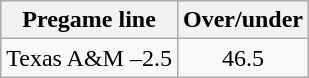<table class="wikitable">
<tr align="center">
<th style=>Pregame line</th>
<th style=>Over/under</th>
</tr>
<tr align="center">
<td>Texas A&M –2.5</td>
<td>46.5</td>
</tr>
</table>
